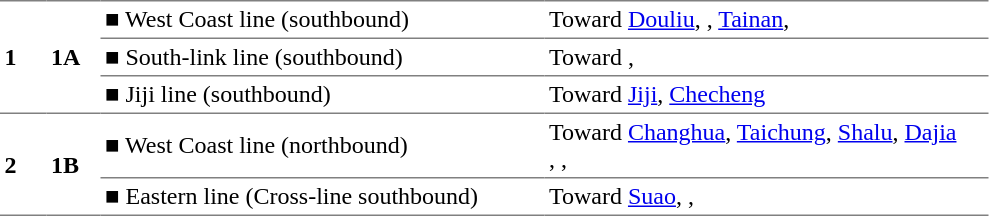<table border=0 cellspacing=0 cellpadding=3>
<tr>
<td width=25 style="border-top:solid 1px gray; border-bottom:solid 1px gray;" rowspan=3><strong>1</strong></td>
<td width=30 style="border-top:solid 1px gray; border-bottom:solid 1px gray;" rowspan=3><strong>1A</strong></td>
<td width=290 style="border-top:solid 1px gray; border-bottom:solid 1px gray;"><span>■</span> West Coast line (southbound)</td>
<td width=290 style="border-top:solid 1px gray; border-bottom:solid 1px gray;">Toward <a href='#'>Douliu</a>, , <a href='#'>Tainan</a>, </td>
</tr>
<tr>
<td style="border-bottom:solid 1px gray;"><span>■</span> South-link line (southbound)</td>
<td style="border-bottom:solid 1px gray;">Toward , </td>
</tr>
<tr>
<td style="border-bottom:solid 1px gray;"><span>■</span> Jiji line (southbound)</td>
<td style="border-bottom:solid 1px gray;">Toward <a href='#'>Jiji</a>, <a href='#'>Checheng</a></td>
</tr>
<tr>
<td style="border-bottom:solid 1px gray;" rowspan=4><strong>2</strong></td>
<td style="border-bottom:solid 1px gray;" rowspan=4><strong>1B</strong></td>
<td style="border-bottom:solid 1px gray;"><span>■</span> West Coast line (northbound)</td>
<td style="border-bottom:solid 1px gray;">Toward <a href='#'>Changhua</a>, <a href='#'>Taichung</a>, <a href='#'>Shalu</a>, <a href='#'>Dajia</a><br>, , </td>
</tr>
<tr>
<td style="border-bottom:solid 1px gray;"><span>■</span> Eastern line (Cross-line southbound)</td>
<td style="border-bottom:solid 1px gray;">Toward <a href='#'>Suao</a>, , </td>
</tr>
<tr>
</tr>
</table>
